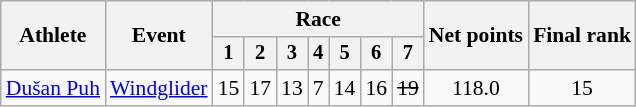<table class="wikitable" style="font-size:90%;">
<tr>
<th rowspan=2>Athlete</th>
<th rowspan=2>Event</th>
<th colspan=7>Race</th>
<th rowspan=2>Net points</th>
<th rowspan=2>Final rank</th>
</tr>
<tr style="font-size:95%">
<th>1</th>
<th>2</th>
<th>3</th>
<th>4</th>
<th>5</th>
<th>6</th>
<th>7</th>
</tr>
<tr align=center>
<td align=left><a href='#'>Dušan Puh</a></td>
<td align=left><a href='#'>Windglider</a></td>
<td>15</td>
<td>17</td>
<td>13</td>
<td>7</td>
<td>14</td>
<td>16</td>
<td><s>19</s></td>
<td>118.0</td>
<td>15</td>
</tr>
</table>
